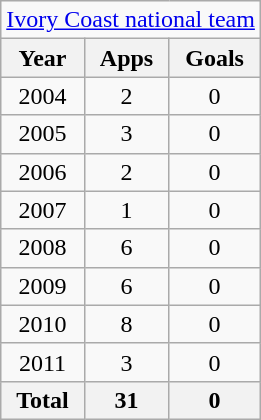<table class="wikitable" style="text-align:center">
<tr>
<td colspan="3"><a href='#'>Ivory Coast national team</a></td>
</tr>
<tr>
<th>Year</th>
<th>Apps</th>
<th>Goals</th>
</tr>
<tr>
<td>2004</td>
<td>2</td>
<td>0</td>
</tr>
<tr>
<td>2005</td>
<td>3</td>
<td>0</td>
</tr>
<tr>
<td>2006</td>
<td>2</td>
<td>0</td>
</tr>
<tr>
<td>2007</td>
<td>1</td>
<td>0</td>
</tr>
<tr>
<td>2008</td>
<td>6</td>
<td>0</td>
</tr>
<tr>
<td>2009</td>
<td>6</td>
<td>0</td>
</tr>
<tr>
<td>2010</td>
<td>8</td>
<td>0</td>
</tr>
<tr>
<td>2011</td>
<td>3</td>
<td>0</td>
</tr>
<tr>
<th>Total</th>
<th>31</th>
<th>0</th>
</tr>
</table>
